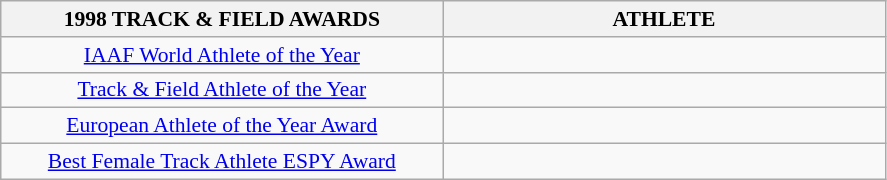<table class="wikitable" style="border-collapse: collapse; font-size: 90%;">
<tr>
<th align="center" style="width: 20em">1998 TRACK & FIELD AWARDS</th>
<th align="center" style="width: 20em">ATHLETE</th>
</tr>
<tr>
<td align="center"><a href='#'>IAAF World Athlete of the Year</a></td>
<td></td>
</tr>
<tr>
<td align="center"><a href='#'>Track & Field Athlete of the Year</a></td>
<td></td>
</tr>
<tr>
<td align="center"><a href='#'>European Athlete of the Year Award</a></td>
<td></td>
</tr>
<tr>
<td align="center"><a href='#'>Best Female Track Athlete ESPY Award</a></td>
<td></td>
</tr>
</table>
